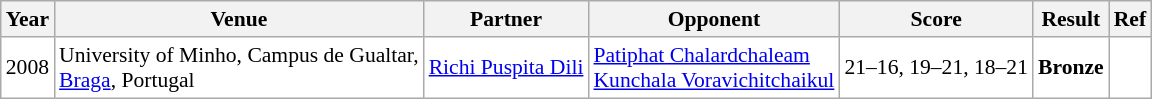<table class="sortable wikitable" style="font-size: 90%">
<tr>
<th>Year</th>
<th>Venue</th>
<th>Partner</th>
<th>Opponent</th>
<th>Score</th>
<th>Result</th>
<th>Ref</th>
</tr>
<tr style="background:white">
<td align="center">2008</td>
<td align="left">University of Minho, Campus de Gualtar,<br> <a href='#'>Braga</a>, Portugal</td>
<td align="left"> <a href='#'>Richi Puspita Dili</a></td>
<td align="left"> <a href='#'>Patiphat Chalardchaleam</a><br> <a href='#'>Kunchala Voravichitchaikul</a></td>
<td align="left">21–16, 19–21, 18–21</td>
<td style="text-align:left; background:white"> <strong>Bronze</strong></td>
<td style="text-align:center; background:white"></td>
</tr>
</table>
